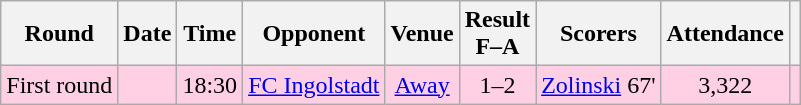<table class="wikitable" style="text-align:center">
<tr>
<th>Round</th>
<th>Date</th>
<th>Time</th>
<th>Opponent</th>
<th>Venue</th>
<th>Result<br>F–A</th>
<th>Scorers</th>
<th>Attendance</th>
<th></th>
</tr>
<tr style="background:#ffd0e3;">
<td>First round</td>
<td></td>
<td>18:30</td>
<td><a href='#'>FC Ingolstadt</a></td>
<td><a href='#'>Away</a></td>
<td>1–2</td>
<td><a href='#'>Zolinski</a> 67'</td>
<td>3,322</td>
<td></td>
</tr>
</table>
